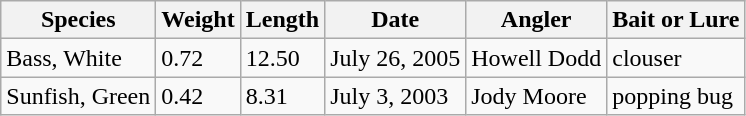<table class="wikitable">
<tr>
<th>Species</th>
<th>Weight</th>
<th>Length</th>
<th>Date</th>
<th>Angler</th>
<th>Bait or Lure</th>
</tr>
<tr>
<td>Bass, White</td>
<td>0.72</td>
<td>12.50</td>
<td>July 26, 2005</td>
<td>Howell Dodd</td>
<td>clouser</td>
</tr>
<tr>
<td>Sunfish, Green</td>
<td>0.42</td>
<td>8.31</td>
<td>July 3, 2003</td>
<td>Jody Moore</td>
<td>popping bug</td>
</tr>
</table>
